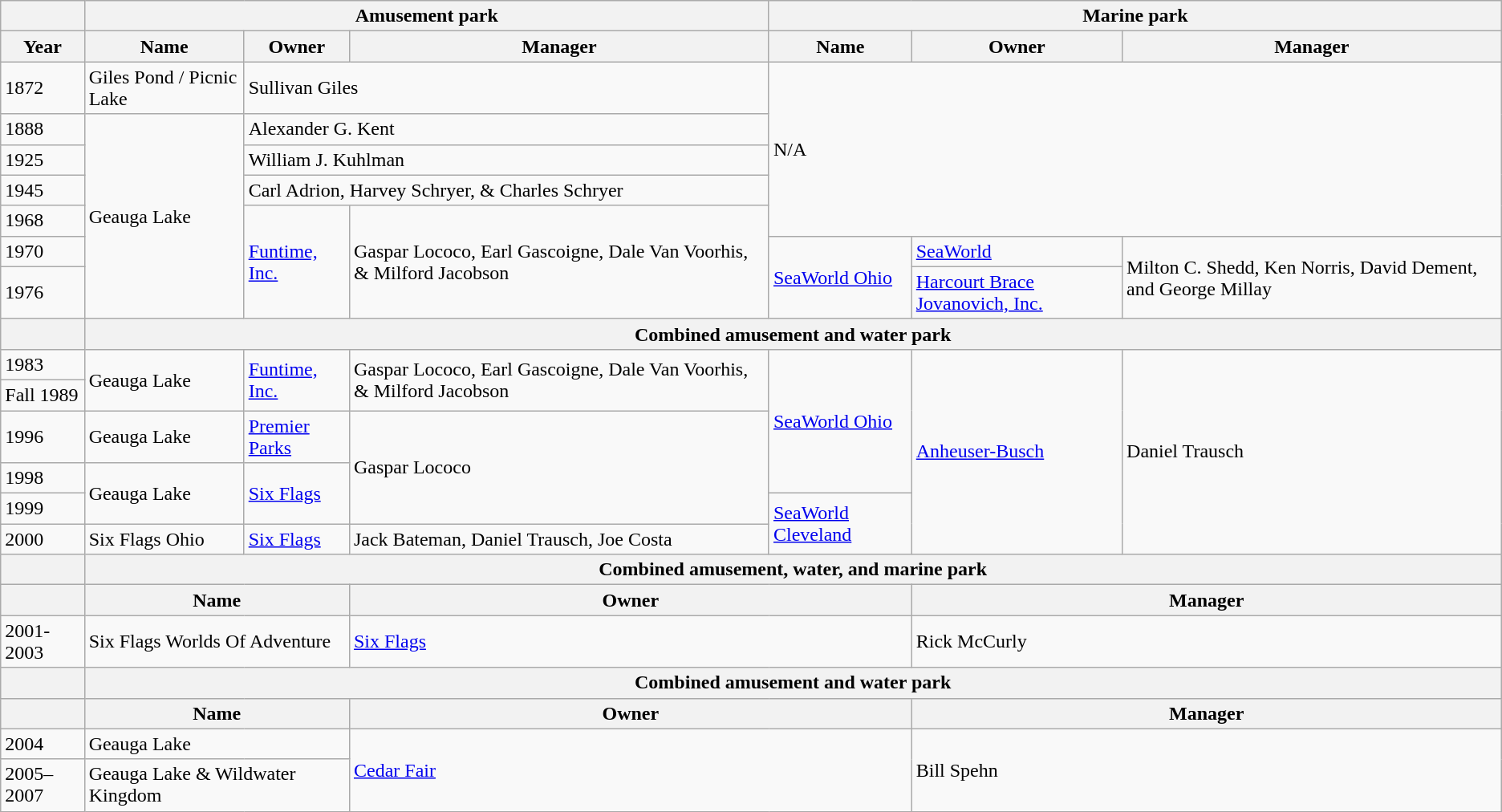<table class="wikitable">
<tr>
<th></th>
<th colspan="3" style="text-align:center;">Amusement park</th>
<th colspan="3" style="text-align:center;">Marine park</th>
</tr>
<tr>
<th>Year</th>
<th>Name</th>
<th>Owner</th>
<th>Manager</th>
<th>Name</th>
<th>Owner</th>
<th>Manager</th>
</tr>
<tr>
<td>1872</td>
<td>Giles Pond / Picnic Lake</td>
<td colspan="2">Sullivan Giles</td>
<td colspan="3" rowspan="5">N/A</td>
</tr>
<tr>
<td>1888</td>
<td rowspan="6">Geauga Lake</td>
<td colspan="2">Alexander G. Kent</td>
</tr>
<tr>
<td>1925</td>
<td colspan="2">William J. Kuhlman</td>
</tr>
<tr>
<td>1945</td>
<td colspan="2">Carl Adrion, Harvey Schryer, & Charles Schryer</td>
</tr>
<tr>
<td>1968</td>
<td rowspan="3"><a href='#'>Funtime, Inc.</a></td>
<td rowspan="3">Gaspar Lococo, Earl Gascoigne, Dale Van Voorhis, & Milford Jacobson</td>
</tr>
<tr>
<td>1970</td>
<td rowspan="2"><a href='#'>SeaWorld Ohio</a></td>
<td><a href='#'>SeaWorld</a></td>
<td rowspan="2">Milton C. Shedd, Ken Norris, David Dement, and George Millay</td>
</tr>
<tr>
<td>1976</td>
<td><a href='#'>Harcourt Brace Jovanovich, Inc.</a></td>
</tr>
<tr>
<th></th>
<th colspan="6" style="text-align:center;">Combined amusement and water park</th>
</tr>
<tr>
<td>1983</td>
<td rowspan="2">Geauga Lake</td>
<td rowspan="2"><a href='#'>Funtime, Inc.</a></td>
<td rowspan="2">Gaspar Lococo, Earl Gascoigne, Dale Van Voorhis, & Milford Jacobson</td>
<td rowspan="4"><a href='#'>SeaWorld Ohio</a></td>
<td rowspan="6"><a href='#'>Anheuser-Busch</a></td>
<td rowspan="6">Daniel Trausch</td>
</tr>
<tr>
<td>Fall 1989</td>
</tr>
<tr>
<td>1996</td>
<td>Geauga Lake</td>
<td><a href='#'>Premier Parks</a></td>
<td rowspan="3">Gaspar Lococo</td>
</tr>
<tr>
<td>1998</td>
<td rowspan="2">Geauga Lake</td>
<td rowspan="2"><a href='#'>Six Flags</a></td>
</tr>
<tr>
<td>1999</td>
<td rowspan="2"><a href='#'>SeaWorld Cleveland</a></td>
</tr>
<tr>
<td>2000</td>
<td>Six Flags Ohio</td>
<td><a href='#'>Six Flags</a></td>
<td>Jack Bateman, Daniel Trausch, Joe Costa</td>
</tr>
<tr>
<th></th>
<th colspan="6" style="text-align:center;">Combined amusement, water, and marine park</th>
</tr>
<tr>
<th></th>
<th colspan="2" style="text-align:center;">Name</th>
<th colspan="2" style="text-align:center;">Owner</th>
<th colspan="2" style="text-align:center;">Manager</th>
</tr>
<tr>
<td>2001-2003</td>
<td colspan="2">Six Flags Worlds Of Adventure</td>
<td colspan="2"><a href='#'>Six Flags</a></td>
<td colspan="2">Rick McCurly</td>
</tr>
<tr>
<th></th>
<th colspan="6" style="text-align:center;">Combined amusement and water park</th>
</tr>
<tr>
<th></th>
<th colspan="2" style="text-align:center;">Name</th>
<th colspan="2" style="text-align:center;">Owner</th>
<th colspan="2" style="text-align:center;">Manager</th>
</tr>
<tr>
<td>2004</td>
<td colspan="2">Geauga Lake</td>
<td colspan="2" rowspan="2"><a href='#'>Cedar Fair</a></td>
<td colspan="2" rowspan="2">Bill Spehn</td>
</tr>
<tr>
<td>2005–2007</td>
<td colspan="2">Geauga Lake & Wildwater Kingdom</td>
</tr>
</table>
